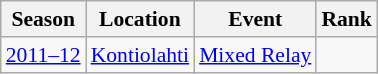<table class="wikitable sortable" style="font-size:90%" style="text-align:center">
<tr>
<th>Season</th>
<th>Location</th>
<th>Event</th>
<th>Rank</th>
</tr>
<tr>
<td><a href='#'>2011–12</a></td>
<td><a href='#'>Kontiolahti</a></td>
<td><a href='#'>Mixed Relay</a></td>
<td></td>
</tr>
</table>
